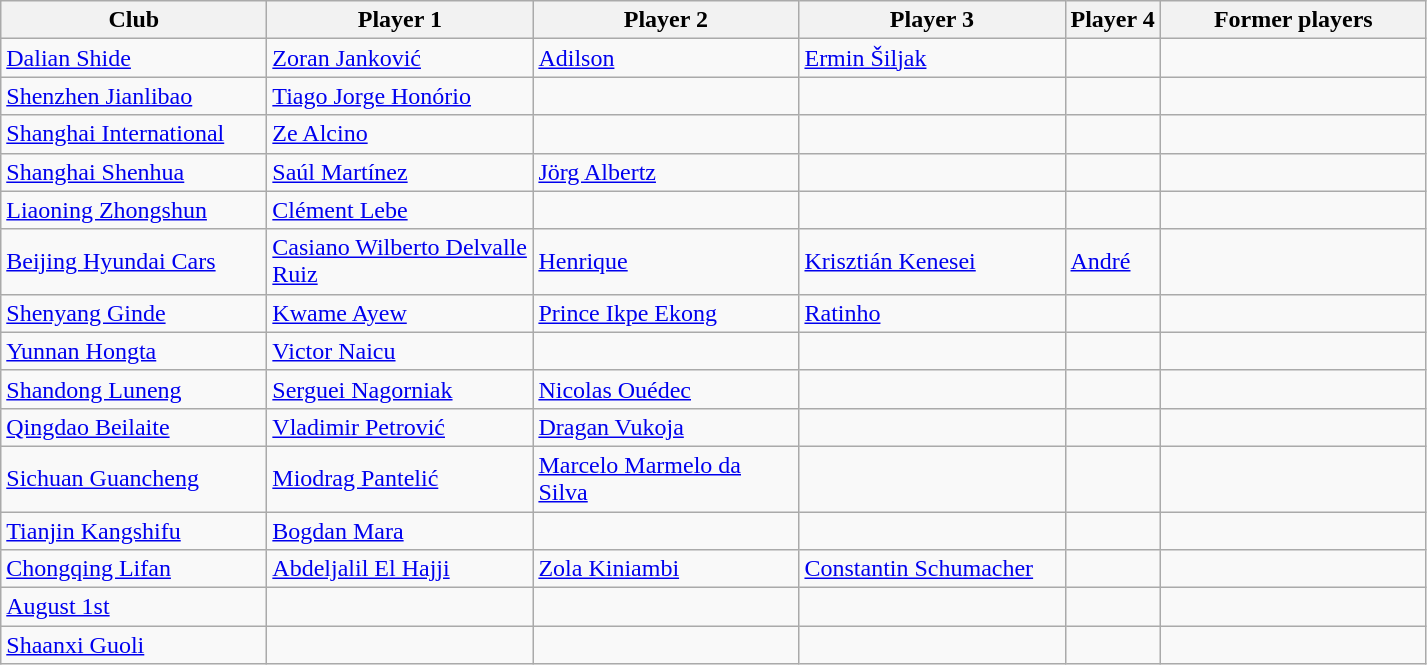<table class="wikitable">
<tr>
<th width="170">Club</th>
<th width="170">Player 1</th>
<th width="170">Player 2</th>
<th width="170">Player 3</th>
<th>Player 4</th>
<th width="170">Former players</th>
</tr>
<tr>
<td><a href='#'>Dalian Shide</a></td>
<td> <a href='#'>Zoran Janković</a></td>
<td> <a href='#'>Adilson</a></td>
<td> <a href='#'>Ermin Šiljak</a></td>
<td></td>
<td></td>
</tr>
<tr>
<td><a href='#'>Shenzhen Jianlibao</a></td>
<td> <a href='#'>Tiago Jorge Honório</a></td>
<td></td>
<td></td>
<td></td>
<td></td>
</tr>
<tr>
<td><a href='#'>Shanghai International</a></td>
<td> <a href='#'>Ze Alcino</a></td>
<td></td>
<td></td>
<td></td>
<td></td>
</tr>
<tr>
<td><a href='#'>Shanghai Shenhua</a></td>
<td> <a href='#'>Saúl Martínez</a></td>
<td> <a href='#'>Jörg Albertz</a></td>
<td></td>
<td></td>
<td></td>
</tr>
<tr>
<td><a href='#'>Liaoning Zhongshun</a></td>
<td> <a href='#'>Clément Lebe</a></td>
<td></td>
<td></td>
<td></td>
<td></td>
</tr>
<tr>
<td><a href='#'>Beijing Hyundai Cars</a></td>
<td> <a href='#'>Casiano Wilberto Delvalle Ruiz</a></td>
<td> <a href='#'>Henrique</a></td>
<td> <a href='#'>Krisztián Kenesei</a></td>
<td> <a href='#'>André</a></td>
<td></td>
</tr>
<tr>
<td><a href='#'>Shenyang Ginde</a></td>
<td> <a href='#'>Kwame Ayew</a></td>
<td> <a href='#'>Prince Ikpe Ekong</a></td>
<td> <a href='#'>Ratinho</a></td>
<td></td>
<td></td>
</tr>
<tr>
<td><a href='#'>Yunnan Hongta</a></td>
<td> <a href='#'>Victor Naicu</a></td>
<td></td>
<td></td>
<td></td>
<td></td>
</tr>
<tr>
<td><a href='#'>Shandong Luneng</a></td>
<td> <a href='#'>Serguei Nagorniak</a></td>
<td> <a href='#'>Nicolas Ouédec</a></td>
<td></td>
<td></td>
<td></td>
</tr>
<tr>
<td><a href='#'>Qingdao Beilaite</a></td>
<td> <a href='#'>Vladimir Petrović</a></td>
<td> <a href='#'>Dragan Vukoja</a></td>
<td></td>
<td></td>
<td></td>
</tr>
<tr>
<td><a href='#'>Sichuan Guancheng</a></td>
<td> <a href='#'>Miodrag Pantelić</a></td>
<td> <a href='#'>Marcelo Marmelo da Silva</a></td>
<td></td>
<td></td>
<td></td>
</tr>
<tr>
<td><a href='#'>Tianjin Kangshifu</a></td>
<td> <a href='#'>Bogdan Mara</a></td>
<td></td>
<td></td>
<td></td>
<td></td>
</tr>
<tr>
<td><a href='#'>Chongqing Lifan</a></td>
<td> <a href='#'>Abdeljalil El Hajji</a></td>
<td> <a href='#'>Zola Kiniambi</a></td>
<td> <a href='#'>Constantin Schumacher</a></td>
<td></td>
<td></td>
</tr>
<tr>
<td><a href='#'>August 1st</a></td>
<td></td>
<td></td>
<td></td>
<td></td>
<td></td>
</tr>
<tr>
<td><a href='#'>Shaanxi Guoli</a></td>
<td></td>
<td></td>
<td></td>
<td></td>
<td></td>
</tr>
</table>
